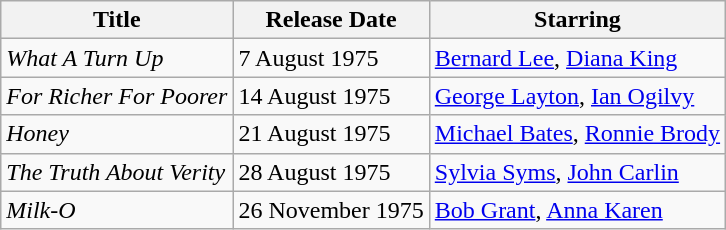<table class="wikitable">
<tr>
<th>Title</th>
<th>Release Date</th>
<th>Starring</th>
</tr>
<tr>
<td><em>What A Turn Up</em></td>
<td>7 August 1975</td>
<td><a href='#'>Bernard Lee</a>, <a href='#'>Diana King</a></td>
</tr>
<tr>
<td><em>For Richer For Poorer</em></td>
<td>14 August 1975</td>
<td><a href='#'>George Layton</a>, <a href='#'>Ian Ogilvy</a></td>
</tr>
<tr>
<td><em>Honey</em></td>
<td>21 August 1975</td>
<td><a href='#'>Michael Bates</a>, <a href='#'>Ronnie Brody</a></td>
</tr>
<tr>
<td><em>The Truth About Verity</em></td>
<td>28 August 1975</td>
<td><a href='#'>Sylvia Syms</a>, <a href='#'>John Carlin</a></td>
</tr>
<tr>
<td><em>Milk-O</em></td>
<td>26 November 1975</td>
<td><a href='#'>Bob Grant</a>, <a href='#'>Anna Karen</a></td>
</tr>
</table>
